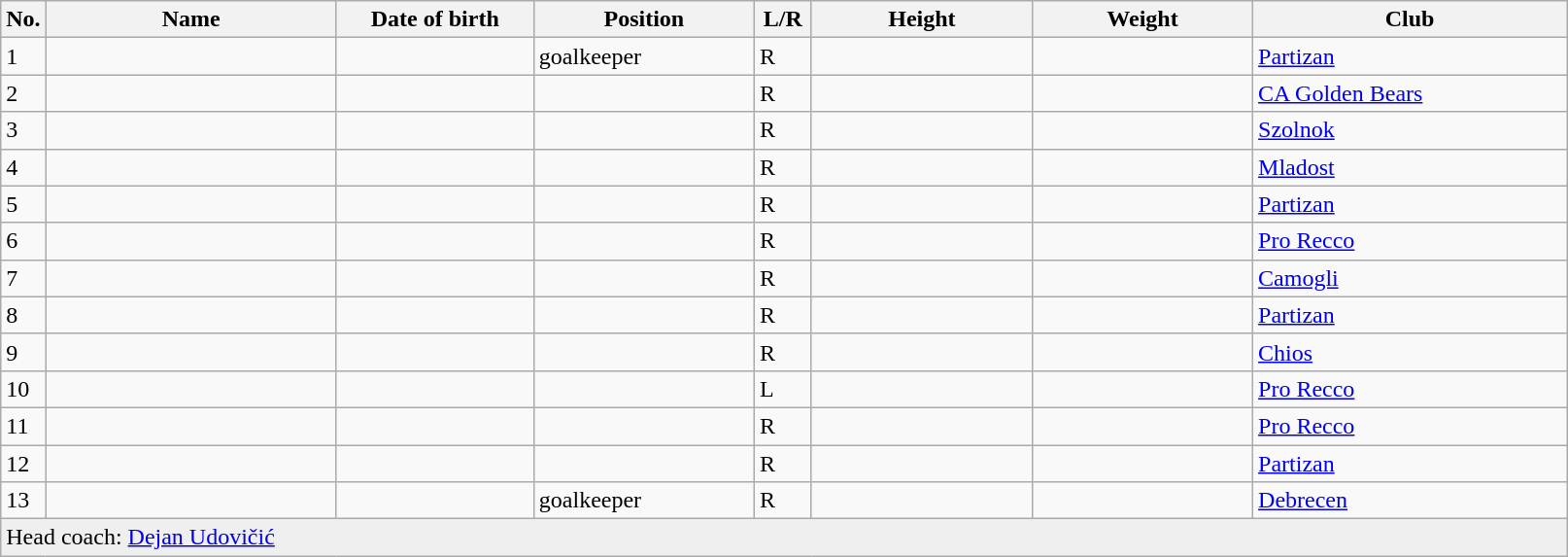<table class=wikitable sortable style=font-size:100%; text-align:center;>
<tr>
<th>No.</th>
<th style=width:12em>Name</th>
<th style=width:8em>Date of birth</th>
<th style=width:9em>Position</th>
<th style=width:2em>L/R</th>
<th style=width:9em>Height</th>
<th style=width:9em>Weight</th>
<th style=width:13em>Club</th>
</tr>
<tr>
<td>1</td>
<td align=left></td>
<td></td>
<td>goalkeeper</td>
<td>R</td>
<td></td>
<td></td>
<td> <a href='#'>Partizan</a></td>
</tr>
<tr>
<td>2</td>
<td align=left></td>
<td></td>
<td></td>
<td>R</td>
<td></td>
<td></td>
<td> <a href='#'>CA Golden Bears</a></td>
</tr>
<tr>
<td>3</td>
<td align=left></td>
<td></td>
<td></td>
<td>R</td>
<td></td>
<td></td>
<td> <a href='#'>Szolnok</a></td>
</tr>
<tr>
<td>4</td>
<td align=left></td>
<td></td>
<td></td>
<td>R</td>
<td></td>
<td></td>
<td> <a href='#'>Mladost</a></td>
</tr>
<tr>
<td>5</td>
<td align=left></td>
<td></td>
<td></td>
<td>R</td>
<td></td>
<td></td>
<td> <a href='#'>Partizan</a></td>
</tr>
<tr>
<td>6</td>
<td align=left></td>
<td></td>
<td></td>
<td>R</td>
<td></td>
<td></td>
<td> <a href='#'>Pro Recco</a></td>
</tr>
<tr>
<td>7</td>
<td align=left></td>
<td></td>
<td></td>
<td>R</td>
<td></td>
<td></td>
<td> <a href='#'>Camogli</a></td>
</tr>
<tr>
<td>8</td>
<td align=left></td>
<td></td>
<td></td>
<td>R</td>
<td></td>
<td></td>
<td> <a href='#'>Partizan</a></td>
</tr>
<tr>
<td>9</td>
<td align=left></td>
<td></td>
<td></td>
<td>R</td>
<td></td>
<td></td>
<td> <a href='#'>Chios</a></td>
</tr>
<tr>
<td>10</td>
<td align=left></td>
<td></td>
<td></td>
<td>L</td>
<td></td>
<td></td>
<td> <a href='#'>Pro Recco</a></td>
</tr>
<tr>
<td>11</td>
<td align=left></td>
<td></td>
<td></td>
<td>R</td>
<td></td>
<td></td>
<td> <a href='#'>Pro Recco</a></td>
</tr>
<tr>
<td>12</td>
<td align=left></td>
<td></td>
<td></td>
<td>R</td>
<td></td>
<td></td>
<td> <a href='#'>Partizan</a></td>
</tr>
<tr>
<td>13</td>
<td align=left></td>
<td></td>
<td>goalkeeper</td>
<td>R</td>
<td></td>
<td></td>
<td> <a href='#'>Debrecen</a></td>
</tr>
<tr style="background:#efefef;">
<td colspan="8" style="text-align:left;">Head coach: <a href='#'>Dejan Udovičić</a></td>
</tr>
</table>
